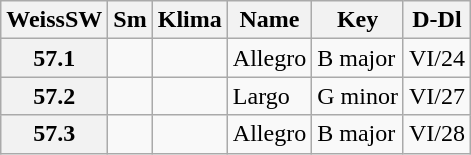<table border="1" class="wikitable sortable">
<tr>
<th data-sort-type="number">WeissSW</th>
<th>Sm</th>
<th>Klima</th>
<th class="unsortable">Name</th>
<th class="unsortable">Key</th>
<th>D-Dl</th>
</tr>
<tr>
<th data-sort-value="1">57.1</th>
<td></td>
<td></td>
<td>Allegro</td>
<td>B major</td>
<td>VI/24</td>
</tr>
<tr>
<th data-sort-value="2">57.2</th>
<td></td>
<td></td>
<td>Largo</td>
<td>G minor</td>
<td>VI/27</td>
</tr>
<tr>
<th data-sort-value="3">57.3</th>
<td></td>
<td></td>
<td>Allegro</td>
<td>B major</td>
<td>VI/28</td>
</tr>
</table>
